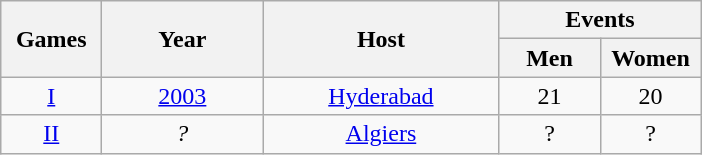<table class=wikitable style="text-align:center">
<tr>
<th rowspan="2" width=60>Games</th>
<th rowspan="2" width=100>Year</th>
<th rowspan="2" width=150>Host</th>
<th colspan="2">Events</th>
</tr>
<tr>
<th width=60>Men</th>
<th width=60>Women</th>
</tr>
<tr>
<td><a href='#'>I</a></td>
<td><a href='#'>2003</a></td>
<td><a href='#'>Hyderabad</a></td>
<td>21</td>
<td>20</td>
</tr>
<tr>
<td><a href='#'>II</a></td>
<td><em>?</em></td>
<td><a href='#'>Algiers</a></td>
<td>?</td>
<td>?</td>
</tr>
</table>
